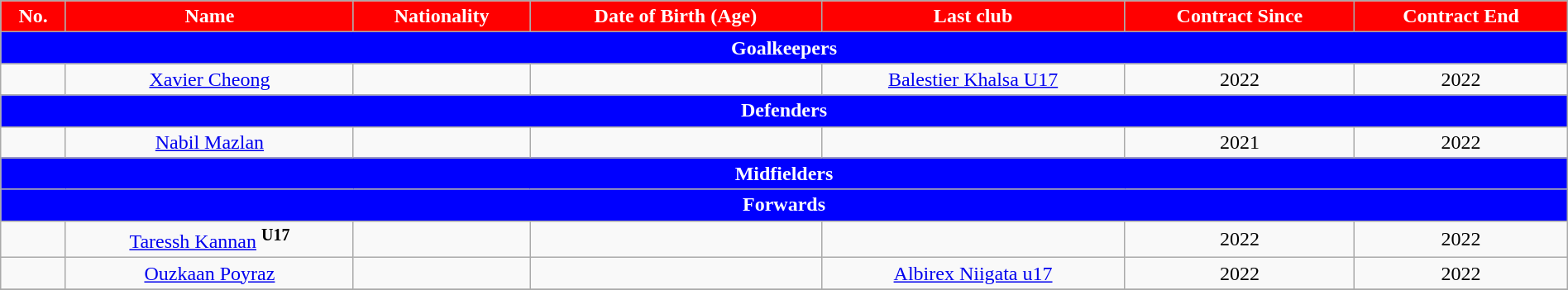<table class="wikitable" style="text-align:center; font-size:100%; width:100%;">
<tr>
<th style="background:red; color:white; text-align:center;">No.</th>
<th style="background:red; color:white; text-align:center;">Name</th>
<th style="background:red; color:white; text-align:center;">Nationality</th>
<th style="background:red; color:white; text-align:center;">Date of Birth (Age)</th>
<th style="background:red; color:white; text-align:center;">Last club</th>
<th style="background:red; color:white; text-align:center;">Contract Since</th>
<th style="background:red; color:white; text-align:center;">Contract End</th>
</tr>
<tr>
<th colspan="8" style="background:blue; color:white; text-align:center;">Goalkeepers</th>
</tr>
<tr>
<td></td>
<td><a href='#'>Xavier Cheong</a></td>
<td></td>
<td></td>
<td> <a href='#'>Balestier Khalsa U17</a></td>
<td>2022</td>
<td>2022</td>
</tr>
<tr>
<th colspan="8" style="background:blue; color:white; text-align:center;">Defenders</th>
</tr>
<tr>
<td></td>
<td><a href='#'>Nabil Mazlan</a></td>
<td></td>
<td></td>
<td></td>
<td>2021</td>
<td>2022</td>
</tr>
<tr>
<th colspan="8" style="background:blue; color:white; text-align:center;">Midfielders</th>
</tr>
<tr>
<th colspan="8" style="background:blue; color:white; text-align:center;">Forwards</th>
</tr>
<tr>
<td></td>
<td><a href='#'>Taressh Kannan</a> <sup><strong>U17</strong></sup></td>
<td></td>
<td></td>
<td></td>
<td>2022</td>
<td>2022</td>
</tr>
<tr>
<td></td>
<td><a href='#'>Ouzkaan Poyraz</a></td>
<td></td>
<td></td>
<td> <a href='#'>Albirex Niigata u17</a></td>
<td>2022</td>
<td>2022</td>
</tr>
<tr>
</tr>
</table>
